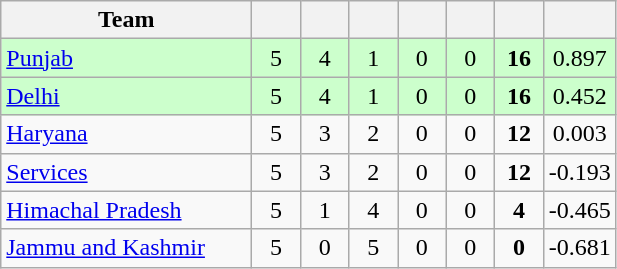<table class="wikitable" style="text-align:center">
<tr>
<th style="width:160px">Team</th>
<th style="width:25px"></th>
<th style="width:25px"></th>
<th style="width:25px"></th>
<th style="width:25px"></th>
<th style="width:25px"></th>
<th style="width:25px"></th>
<th style="width:25px"></th>
</tr>
<tr style="background:#cfc;">
<td style="text-align:left"><a href='#'>Punjab</a> </td>
<td>5</td>
<td>4</td>
<td>1</td>
<td>0</td>
<td>0</td>
<td><strong>16</strong></td>
<td>0.897</td>
</tr>
<tr style="background:#cfc;">
<td style="text-align:left"><a href='#'>Delhi</a></td>
<td>5</td>
<td>4</td>
<td>1</td>
<td>0</td>
<td>0</td>
<td><strong>16</strong></td>
<td>0.452</td>
</tr>
<tr>
<td style="text-align:left"><a href='#'>Haryana</a> </td>
<td>5</td>
<td>3</td>
<td>2</td>
<td>0</td>
<td>0</td>
<td><strong>12</strong></td>
<td>0.003</td>
</tr>
<tr>
<td style="text-align:left"><a href='#'>Services</a></td>
<td>5</td>
<td>3</td>
<td>2</td>
<td>0</td>
<td>0</td>
<td><strong>12</strong></td>
<td>-0.193</td>
</tr>
<tr>
<td style="text-align:left"><a href='#'>Himachal Pradesh</a></td>
<td>5</td>
<td>1</td>
<td>4</td>
<td>0</td>
<td>0</td>
<td><strong>4</strong></td>
<td>-0.465</td>
</tr>
<tr>
<td style="text-align:left"><a href='#'>Jammu and Kashmir</a></td>
<td>5</td>
<td>0</td>
<td>5</td>
<td>0</td>
<td>0</td>
<td><strong>0</strong></td>
<td>-0.681</td>
</tr>
</table>
